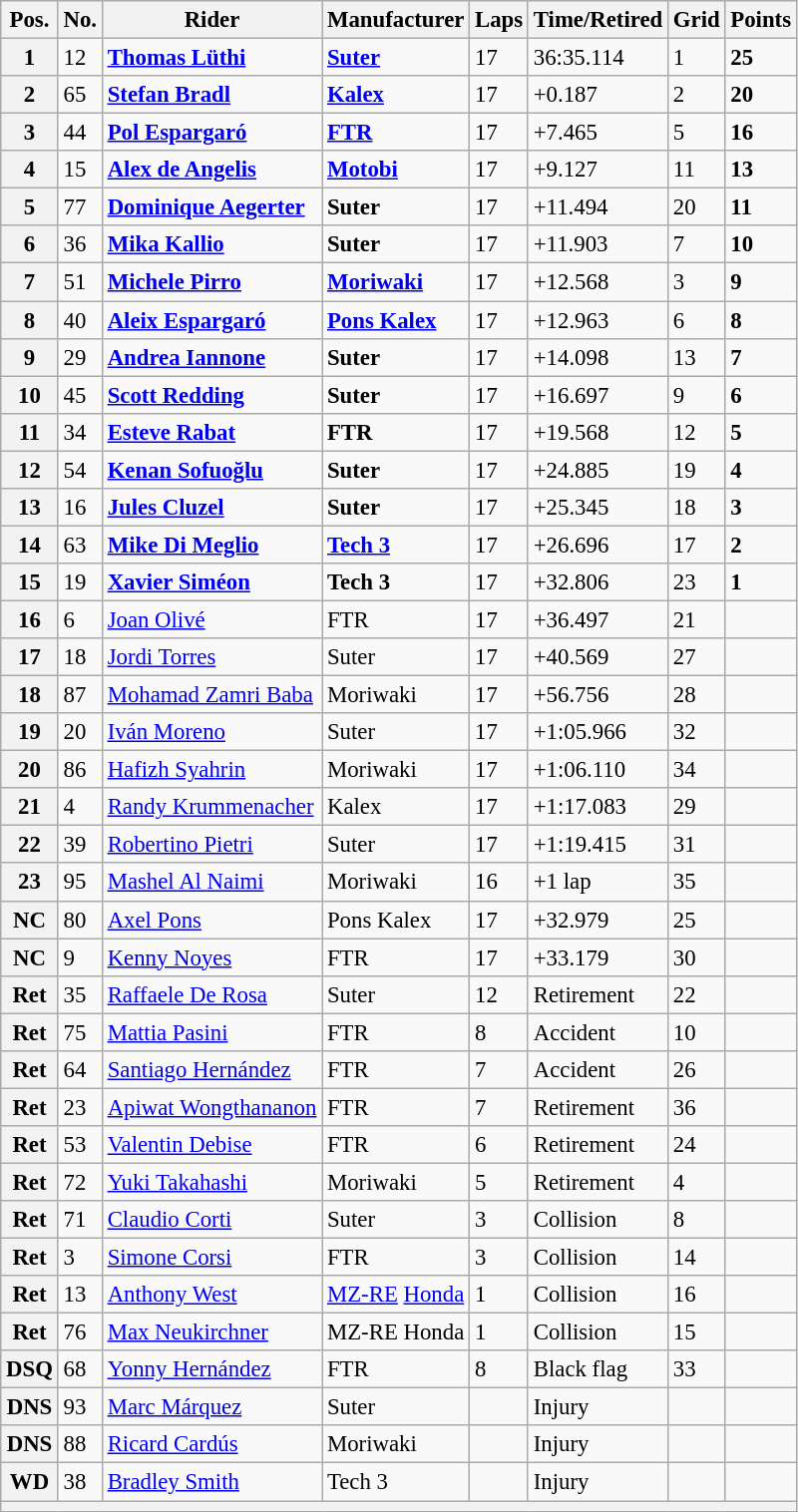<table class="wikitable" style="font-size: 95%;">
<tr>
<th>Pos.</th>
<th>No.</th>
<th>Rider</th>
<th>Manufacturer</th>
<th>Laps</th>
<th>Time/Retired</th>
<th>Grid</th>
<th>Points</th>
</tr>
<tr>
<th>1</th>
<td>12</td>
<td> <strong><a href='#'>Thomas Lüthi</a></strong></td>
<td><strong><a href='#'>Suter</a></strong></td>
<td>17</td>
<td>36:35.114</td>
<td>1</td>
<td><strong>25</strong></td>
</tr>
<tr>
<th>2</th>
<td>65</td>
<td> <strong><a href='#'>Stefan Bradl</a></strong></td>
<td><strong><a href='#'>Kalex</a></strong></td>
<td>17</td>
<td>+0.187</td>
<td>2</td>
<td><strong>20</strong></td>
</tr>
<tr>
<th>3</th>
<td>44</td>
<td> <strong><a href='#'>Pol Espargaró</a></strong></td>
<td><strong><a href='#'>FTR</a></strong></td>
<td>17</td>
<td>+7.465</td>
<td>5</td>
<td><strong>16</strong></td>
</tr>
<tr>
<th>4</th>
<td>15</td>
<td> <strong><a href='#'>Alex de Angelis</a></strong></td>
<td><strong><a href='#'>Motobi</a></strong></td>
<td>17</td>
<td>+9.127</td>
<td>11</td>
<td><strong>13</strong></td>
</tr>
<tr>
<th>5</th>
<td>77</td>
<td> <strong><a href='#'>Dominique Aegerter</a></strong></td>
<td><strong>Suter</strong></td>
<td>17</td>
<td>+11.494</td>
<td>20</td>
<td><strong>11</strong></td>
</tr>
<tr>
<th>6</th>
<td>36</td>
<td> <strong><a href='#'>Mika Kallio</a></strong></td>
<td><strong>Suter</strong></td>
<td>17</td>
<td>+11.903</td>
<td>7</td>
<td><strong>10</strong></td>
</tr>
<tr>
<th>7</th>
<td>51</td>
<td> <strong><a href='#'>Michele Pirro</a></strong></td>
<td><strong><a href='#'>Moriwaki</a></strong></td>
<td>17</td>
<td>+12.568</td>
<td>3</td>
<td><strong>9</strong></td>
</tr>
<tr>
<th>8</th>
<td>40</td>
<td> <strong><a href='#'>Aleix Espargaró</a></strong></td>
<td><strong><a href='#'>Pons Kalex</a></strong></td>
<td>17</td>
<td>+12.963</td>
<td>6</td>
<td><strong>8</strong></td>
</tr>
<tr>
<th>9</th>
<td>29</td>
<td> <strong><a href='#'>Andrea Iannone</a></strong></td>
<td><strong>Suter</strong></td>
<td>17</td>
<td>+14.098</td>
<td>13</td>
<td><strong>7</strong></td>
</tr>
<tr>
<th>10</th>
<td>45</td>
<td> <strong><a href='#'>Scott Redding</a></strong></td>
<td><strong>Suter</strong></td>
<td>17</td>
<td>+16.697</td>
<td>9</td>
<td><strong>6</strong></td>
</tr>
<tr>
<th>11</th>
<td>34</td>
<td> <strong><a href='#'>Esteve Rabat</a></strong></td>
<td><strong>FTR</strong></td>
<td>17</td>
<td>+19.568</td>
<td>12</td>
<td><strong>5</strong></td>
</tr>
<tr>
<th>12</th>
<td>54</td>
<td> <strong><a href='#'>Kenan Sofuoğlu</a></strong></td>
<td><strong>Suter</strong></td>
<td>17</td>
<td>+24.885</td>
<td>19</td>
<td><strong>4</strong></td>
</tr>
<tr>
<th>13</th>
<td>16</td>
<td> <strong><a href='#'>Jules Cluzel</a></strong></td>
<td><strong>Suter</strong></td>
<td>17</td>
<td>+25.345</td>
<td>18</td>
<td><strong>3</strong></td>
</tr>
<tr>
<th>14</th>
<td>63</td>
<td> <strong><a href='#'>Mike Di Meglio</a></strong></td>
<td><strong><a href='#'>Tech 3</a></strong></td>
<td>17</td>
<td>+26.696</td>
<td>17</td>
<td><strong>2</strong></td>
</tr>
<tr>
<th>15</th>
<td>19</td>
<td> <strong><a href='#'>Xavier Siméon</a></strong></td>
<td><strong>Tech 3</strong></td>
<td>17</td>
<td>+32.806</td>
<td>23</td>
<td><strong>1</strong></td>
</tr>
<tr>
<th>16</th>
<td>6</td>
<td> <a href='#'>Joan Olivé</a></td>
<td>FTR</td>
<td>17</td>
<td>+36.497</td>
<td>21</td>
<td></td>
</tr>
<tr>
<th>17</th>
<td>18</td>
<td> <a href='#'>Jordi Torres</a></td>
<td>Suter</td>
<td>17</td>
<td>+40.569</td>
<td>27</td>
<td></td>
</tr>
<tr>
<th>18</th>
<td>87</td>
<td> <a href='#'>Mohamad Zamri Baba</a></td>
<td>Moriwaki</td>
<td>17</td>
<td>+56.756</td>
<td>28</td>
<td></td>
</tr>
<tr>
<th>19</th>
<td>20</td>
<td> <a href='#'>Iván Moreno</a></td>
<td>Suter</td>
<td>17</td>
<td>+1:05.966</td>
<td>32</td>
<td></td>
</tr>
<tr>
<th>20</th>
<td>86</td>
<td> <a href='#'>Hafizh Syahrin</a></td>
<td>Moriwaki</td>
<td>17</td>
<td>+1:06.110</td>
<td>34</td>
<td></td>
</tr>
<tr>
<th>21</th>
<td>4</td>
<td> <a href='#'>Randy Krummenacher</a></td>
<td>Kalex</td>
<td>17</td>
<td>+1:17.083</td>
<td>29</td>
<td></td>
</tr>
<tr>
<th>22</th>
<td>39</td>
<td> <a href='#'>Robertino Pietri</a></td>
<td>Suter</td>
<td>17</td>
<td>+1:19.415</td>
<td>31</td>
<td></td>
</tr>
<tr>
<th>23</th>
<td>95</td>
<td> <a href='#'>Mashel Al Naimi</a></td>
<td>Moriwaki</td>
<td>16</td>
<td>+1 lap</td>
<td>35</td>
<td></td>
</tr>
<tr>
<th>NC</th>
<td>80</td>
<td> <a href='#'>Axel Pons</a></td>
<td>Pons Kalex</td>
<td>17</td>
<td>+32.979</td>
<td>25</td>
<td></td>
</tr>
<tr>
<th>NC</th>
<td>9</td>
<td> <a href='#'>Kenny Noyes</a></td>
<td>FTR</td>
<td>17</td>
<td>+33.179</td>
<td>30</td>
<td></td>
</tr>
<tr>
<th>Ret</th>
<td>35</td>
<td> <a href='#'>Raffaele De Rosa</a></td>
<td>Suter</td>
<td>12</td>
<td>Retirement</td>
<td>22</td>
<td></td>
</tr>
<tr>
<th>Ret</th>
<td>75</td>
<td> <a href='#'>Mattia Pasini</a></td>
<td>FTR</td>
<td>8</td>
<td>Accident</td>
<td>10</td>
<td></td>
</tr>
<tr>
<th>Ret</th>
<td>64</td>
<td> <a href='#'>Santiago Hernández</a></td>
<td>FTR</td>
<td>7</td>
<td>Accident</td>
<td>26</td>
<td></td>
</tr>
<tr>
<th>Ret</th>
<td>23</td>
<td> <a href='#'>Apiwat Wongthananon</a></td>
<td>FTR</td>
<td>7</td>
<td>Retirement</td>
<td>36</td>
<td></td>
</tr>
<tr>
<th>Ret</th>
<td>53</td>
<td> <a href='#'>Valentin Debise</a></td>
<td>FTR</td>
<td>6</td>
<td>Retirement</td>
<td>24</td>
<td></td>
</tr>
<tr>
<th>Ret</th>
<td>72</td>
<td> <a href='#'>Yuki Takahashi</a></td>
<td>Moriwaki</td>
<td>5</td>
<td>Retirement</td>
<td>4</td>
<td></td>
</tr>
<tr>
<th>Ret</th>
<td>71</td>
<td> <a href='#'>Claudio Corti</a></td>
<td>Suter</td>
<td>3</td>
<td>Collision</td>
<td>8</td>
<td></td>
</tr>
<tr>
<th>Ret</th>
<td>3</td>
<td> <a href='#'>Simone Corsi</a></td>
<td>FTR</td>
<td>3</td>
<td>Collision</td>
<td>14</td>
<td></td>
</tr>
<tr>
<th>Ret</th>
<td>13</td>
<td> <a href='#'>Anthony West</a></td>
<td><a href='#'>MZ-RE</a> <a href='#'>Honda</a></td>
<td>1</td>
<td>Collision</td>
<td>16</td>
<td></td>
</tr>
<tr>
<th>Ret</th>
<td>76</td>
<td> <a href='#'>Max Neukirchner</a></td>
<td>MZ-RE Honda</td>
<td>1</td>
<td>Collision</td>
<td>15</td>
<td></td>
</tr>
<tr>
<th>DSQ</th>
<td>68</td>
<td> <a href='#'>Yonny Hernández</a></td>
<td>FTR</td>
<td>8</td>
<td>Black flag</td>
<td>33</td>
<td></td>
</tr>
<tr>
<th>DNS</th>
<td>93</td>
<td> <a href='#'>Marc Márquez</a></td>
<td>Suter</td>
<td></td>
<td>Injury</td>
<td></td>
<td></td>
</tr>
<tr>
<th>DNS</th>
<td>88</td>
<td> <a href='#'>Ricard Cardús</a></td>
<td>Moriwaki</td>
<td></td>
<td>Injury</td>
<td></td>
<td></td>
</tr>
<tr>
<th>WD</th>
<td>38</td>
<td> <a href='#'>Bradley Smith</a></td>
<td>Tech 3</td>
<td></td>
<td>Injury</td>
<td></td>
<td></td>
</tr>
<tr>
<th colspan=8></th>
</tr>
<tr>
</tr>
</table>
